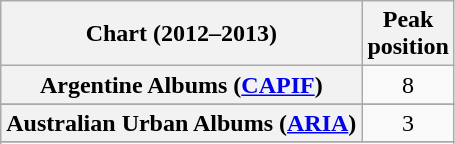<table class="wikitable sortable plainrowheaders">
<tr>
<th>Chart (2012–2013)</th>
<th>Peak<br>position</th>
</tr>
<tr>
<th scope="row">Argentine Albums (<a href='#'>CAPIF</a>)</th>
<td style="text-align:center;">8</td>
</tr>
<tr>
</tr>
<tr>
<th scope="row">Australian Urban Albums (<a href='#'>ARIA</a>)</th>
<td style="text-align:center;">3</td>
</tr>
<tr>
</tr>
<tr>
</tr>
<tr>
</tr>
<tr>
</tr>
<tr>
</tr>
<tr>
</tr>
<tr>
</tr>
<tr>
</tr>
<tr>
</tr>
<tr>
</tr>
<tr>
</tr>
<tr>
</tr>
<tr>
</tr>
<tr>
</tr>
<tr>
</tr>
<tr>
</tr>
<tr>
</tr>
<tr>
</tr>
<tr>
</tr>
<tr>
</tr>
<tr>
</tr>
<tr>
</tr>
</table>
